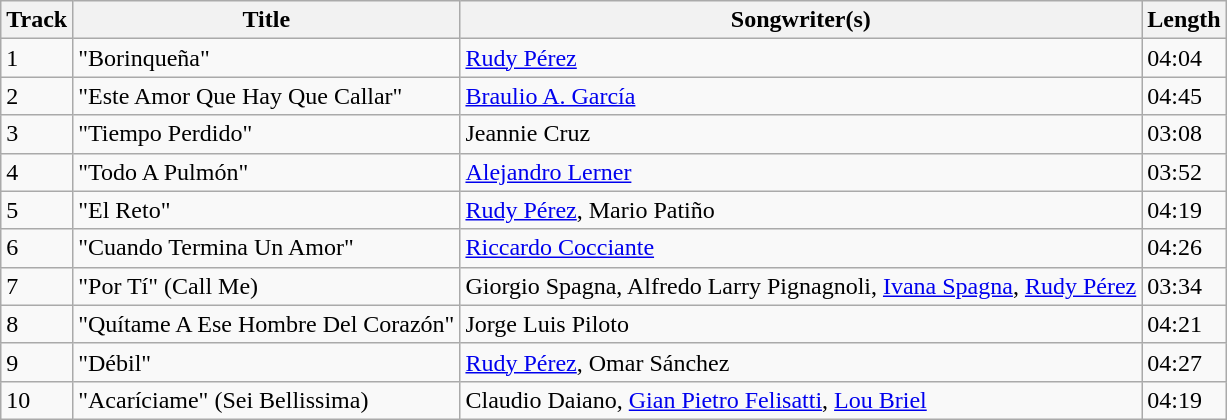<table class="wikitable">
<tr>
<th>Track</th>
<th>Title</th>
<th>Songwriter(s)</th>
<th>Length</th>
</tr>
<tr>
<td>1</td>
<td>"Borinqueña"</td>
<td><a href='#'>Rudy Pérez</a></td>
<td>04:04</td>
</tr>
<tr>
<td>2</td>
<td>"Este Amor Que Hay Que Callar"</td>
<td><a href='#'>Braulio A. García</a></td>
<td>04:45</td>
</tr>
<tr>
<td>3</td>
<td>"Tiempo Perdido"</td>
<td>Jeannie Cruz</td>
<td>03:08</td>
</tr>
<tr>
<td>4</td>
<td>"Todo A Pulmón"</td>
<td><a href='#'>Alejandro Lerner</a></td>
<td>03:52</td>
</tr>
<tr>
<td>5</td>
<td>"El Reto"</td>
<td><a href='#'>Rudy Pérez</a>, Mario Patiño</td>
<td>04:19</td>
</tr>
<tr>
<td>6</td>
<td>"Cuando Termina Un Amor"</td>
<td><a href='#'>Riccardo Cocciante</a></td>
<td>04:26</td>
</tr>
<tr>
<td>7</td>
<td>"Por Tí" (Call Me)</td>
<td>Giorgio Spagna, Alfredo Larry Pignagnoli, <a href='#'>Ivana Spagna</a>, <a href='#'>Rudy Pérez</a></td>
<td>03:34</td>
</tr>
<tr>
<td>8</td>
<td>"Quítame A Ese Hombre Del Corazón"</td>
<td>Jorge Luis Piloto</td>
<td>04:21</td>
</tr>
<tr>
<td>9</td>
<td>"Débil"</td>
<td><a href='#'>Rudy Pérez</a>, Omar Sánchez</td>
<td>04:27</td>
</tr>
<tr>
<td>10</td>
<td>"Acaríciame" (Sei Bellissima)</td>
<td>Claudio Daiano, <a href='#'>Gian Pietro Felisatti</a>, <a href='#'>Lou Briel</a></td>
<td>04:19</td>
</tr>
</table>
